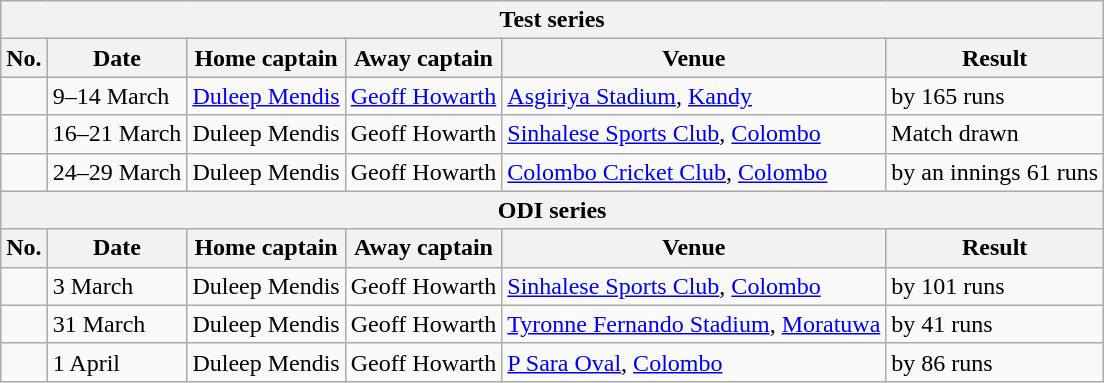<table class="wikitable">
<tr>
<th colspan="9">Test series</th>
</tr>
<tr>
<th>No.</th>
<th>Date</th>
<th>Home captain</th>
<th>Away captain</th>
<th>Venue</th>
<th>Result</th>
</tr>
<tr>
<td></td>
<td>9–14 March</td>
<td><a href='#'>Duleep Mendis</a></td>
<td><a href='#'>Geoff Howarth</a></td>
<td><a href='#'>Asgiriya Stadium</a>, <a href='#'>Kandy</a></td>
<td> by 165 runs</td>
</tr>
<tr>
<td></td>
<td>16–21 March</td>
<td>Duleep Mendis</td>
<td>Geoff Howarth</td>
<td><a href='#'>Sinhalese Sports Club</a>, <a href='#'>Colombo</a></td>
<td>Match drawn</td>
</tr>
<tr>
<td></td>
<td>24–29 March</td>
<td>Duleep Mendis</td>
<td>Geoff Howarth</td>
<td><a href='#'>Colombo Cricket Club</a>, <a href='#'>Colombo</a></td>
<td> by an innings 61 runs</td>
</tr>
<tr>
<th colspan="9">ODI series</th>
</tr>
<tr>
<th>No.</th>
<th>Date</th>
<th>Home captain</th>
<th>Away captain</th>
<th>Venue</th>
<th>Result</th>
</tr>
<tr>
<td></td>
<td>3 March</td>
<td>Duleep Mendis</td>
<td>Geoff Howarth</td>
<td><a href='#'>Sinhalese Sports Club</a>, <a href='#'>Colombo</a></td>
<td> by 101 runs</td>
</tr>
<tr>
<td></td>
<td>31 March</td>
<td>Duleep Mendis</td>
<td>Geoff Howarth</td>
<td><a href='#'>Tyronne Fernando Stadium</a>, <a href='#'>Moratuwa</a></td>
<td> by 41 runs</td>
</tr>
<tr>
<td></td>
<td>1 April</td>
<td>Duleep Mendis</td>
<td>Geoff Howarth</td>
<td><a href='#'>P Sara Oval</a>, <a href='#'>Colombo</a></td>
<td> by 86 runs</td>
</tr>
</table>
